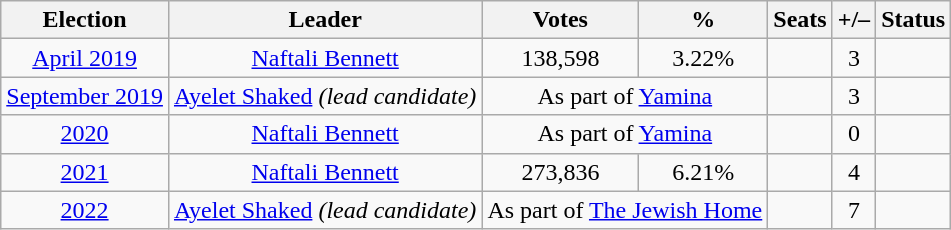<table class=wikitable style=text-align:center>
<tr>
<th>Election</th>
<th>Leader</th>
<th>Votes</th>
<th>%</th>
<th>Seats</th>
<th>+/–</th>
<th>Status</th>
</tr>
<tr>
<td><a href='#'>April 2019</a></td>
<td><a href='#'>Naftali Bennett</a></td>
<td>138,598</td>
<td>3.22%</td>
<td></td>
<td>3</td>
<td></td>
</tr>
<tr>
<td><a href='#'>September 2019</a></td>
<td><a href='#'>Ayelet Shaked</a> <em>(lead candidate)</em></td>
<td colspan=2>As part of <a href='#'>Yamina</a></td>
<td></td>
<td>3</td>
<td></td>
</tr>
<tr>
<td><a href='#'>2020</a></td>
<td><a href='#'>Naftali Bennett</a></td>
<td colspan=2>As part of <a href='#'>Yamina</a></td>
<td></td>
<td>0</td>
<td></td>
</tr>
<tr>
<td><a href='#'>2021</a></td>
<td><a href='#'>Naftali Bennett</a></td>
<td>273,836</td>
<td>6.21%</td>
<td></td>
<td>4</td>
<td></td>
</tr>
<tr>
<td><a href='#'>2022</a></td>
<td><a href='#'>Ayelet Shaked</a> <em>(lead candidate)</em></td>
<td colspan=2>As part of <a href='#'>The Jewish Home</a></td>
<td></td>
<td>7</td>
<td></td>
</tr>
</table>
